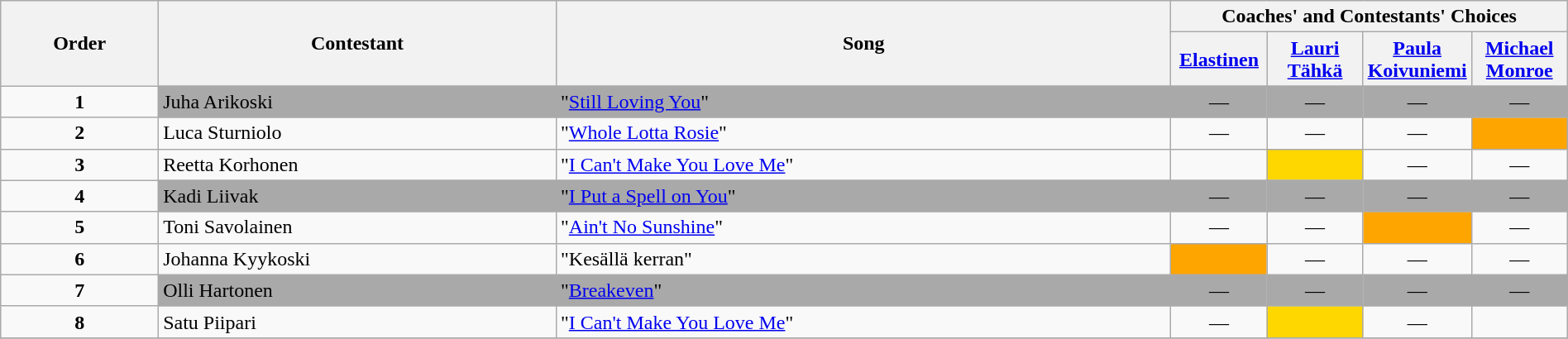<table class="wikitable" style="width:100%;">
<tr>
<th rowspan=2>Order</th>
<th rowspan=2>Contestant</th>
<th rowspan=2>Song</th>
<th colspan=4>Coaches' and Contestants' Choices</th>
</tr>
<tr>
<th width="70"><a href='#'>Elastinen</a></th>
<th width="70"><a href='#'>Lauri Tähkä</a></th>
<th width="70"><a href='#'>Paula Koivuniemi</a></th>
<th width="70"><a href='#'>Michael Monroe</a></th>
</tr>
<tr>
<td align="center"><strong>1</strong></td>
<td style="background:darkgrey;text-align:left;">Juha Arikoski</td>
<td style="background:darkgrey;text-align:left;">"<a href='#'>Still Loving You</a>"</td>
<td style="background:darkgrey;text-align:center;">—</td>
<td style="background:darkgrey;text-align:center;">—</td>
<td style="background:darkgrey;text-align:center;">—</td>
<td style="background:darkgrey;text-align:center;">—</td>
</tr>
<tr>
<td align="center"><strong>2</strong></td>
<td>Luca Sturniolo</td>
<td>"<a href='#'>Whole Lotta Rosie</a>"</td>
<td align="center">—</td>
<td align="center">—</td>
<td align="center">—</td>
<td style="background:orange;text-align:center;"></td>
</tr>
<tr>
<td align="center"><strong>3</strong></td>
<td>Reetta Korhonen</td>
<td>"<a href='#'>I Can't Make You Love Me</a>"</td>
<td style=";text-align:center;"></td>
<td style="background:gold;text-align:center;"></td>
<td align="center">—</td>
<td align="center">—</td>
</tr>
<tr>
<td align="center"><strong>4</strong></td>
<td style="background:darkgrey;text-align:left;">Kadi Liivak</td>
<td style="background:darkgrey;text-align:left;">"<a href='#'>I Put a Spell on You</a>"</td>
<td style="background:darkgrey;text-align:center;">—</td>
<td style="background:darkgrey;text-align:center;">—</td>
<td style="background:darkgrey;text-align:center;">—</td>
<td style="background:darkgrey;text-align:center;">—</td>
</tr>
<tr>
<td align="center"><strong>5</strong></td>
<td>Toni Savolainen</td>
<td>"<a href='#'>Ain't No Sunshine</a>"</td>
<td align="center">—</td>
<td align="center">—</td>
<td style="background:orange;text-align:center;"></td>
<td align="center">—</td>
</tr>
<tr>
<td align="center"><strong>6</strong></td>
<td>Johanna Kyykoski</td>
<td>"Kesällä kerran"</td>
<td style="background:orange;text-align:center;"></td>
<td align="center">—</td>
<td align="center">—</td>
<td align="center">—</td>
</tr>
<tr>
<td align="center"><strong>7</strong></td>
<td style="background:darkgrey;text-align:left;">Olli Hartonen</td>
<td style="background:darkgrey;text-align:left;">"<a href='#'>Breakeven</a>"</td>
<td style="background:darkgrey;text-align:center;">—</td>
<td style="background:darkgrey;text-align:center;">—</td>
<td style="background:darkgrey;text-align:center;">—</td>
<td style="background:darkgrey;text-align:center;">—</td>
</tr>
<tr>
<td align="center"><strong>8</strong></td>
<td>Satu Piipari</td>
<td>"<a href='#'>I Can't Make You Love Me</a>"</td>
<td align="center">—</td>
<td style="background:gold;text-align:center;"></td>
<td align="center">—</td>
<td style=";text-align:center;"></td>
</tr>
<tr>
</tr>
</table>
